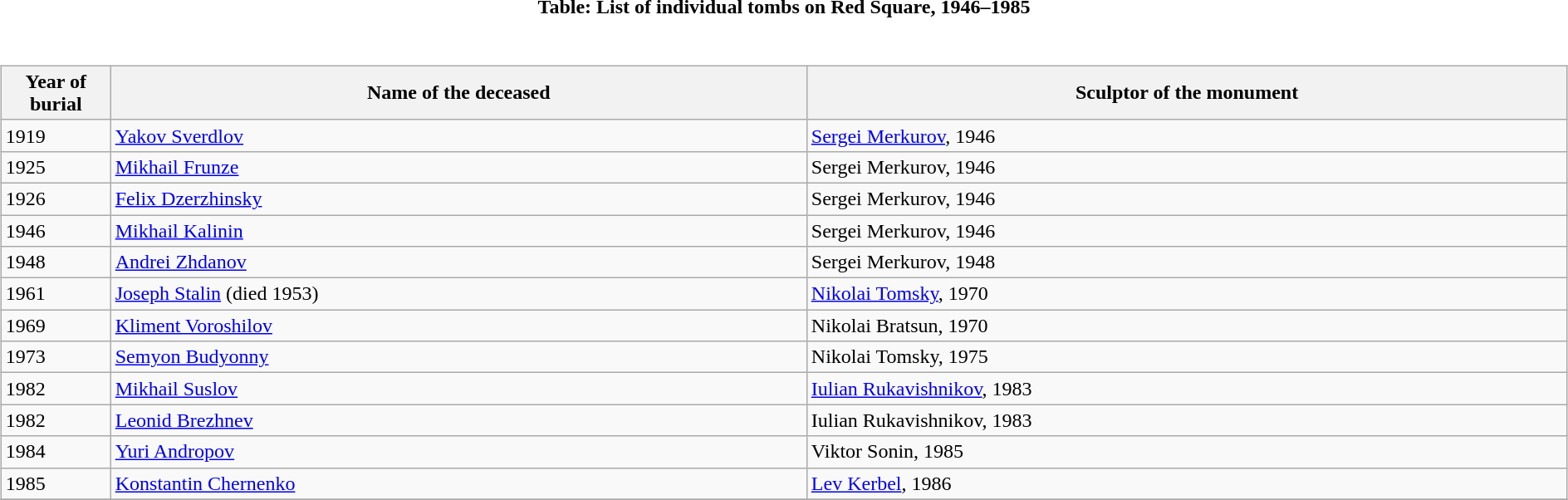<table class="toccolours collapsible collapsed" width=100%>
<tr>
<th>Table: List of individual tombs on Red Square, 1946–1985</th>
</tr>
<tr>
<td><br><table class="wikitable sortable" width=100%>
<tr>
<th width=7%>Year of<br>burial</th>
<th>Name of the deceased</th>
<th>Sculptor of the monument</th>
</tr>
<tr>
<td>1919</td>
<td><a href='#'>Yakov Sverdlov</a></td>
<td><a href='#'>Sergei Merkurov</a>, 1946</td>
</tr>
<tr>
<td>1925</td>
<td><a href='#'>Mikhail Frunze</a></td>
<td>Sergei Merkurov, 1946</td>
</tr>
<tr>
<td>1926</td>
<td><a href='#'>Felix Dzerzhinsky</a></td>
<td>Sergei Merkurov, 1946</td>
</tr>
<tr>
<td>1946</td>
<td><a href='#'>Mikhail Kalinin</a></td>
<td>Sergei Merkurov, 1946</td>
</tr>
<tr>
<td>1948</td>
<td><a href='#'>Andrei Zhdanov</a></td>
<td>Sergei Merkurov, 1948</td>
</tr>
<tr>
<td>1961</td>
<td><a href='#'>Joseph Stalin</a> (died 1953)</td>
<td><a href='#'>Nikolai Tomsky</a>, 1970</td>
</tr>
<tr>
<td>1969</td>
<td><a href='#'>Kliment Voroshilov</a></td>
<td>Nikolai Bratsun, 1970</td>
</tr>
<tr>
<td>1973</td>
<td><a href='#'>Semyon Budyonny</a></td>
<td>Nikolai Tomsky, 1975</td>
</tr>
<tr>
<td>1982</td>
<td><a href='#'>Mikhail Suslov</a></td>
<td><a href='#'>Iulian Rukavishnikov</a>, 1983</td>
</tr>
<tr>
<td>1982</td>
<td><a href='#'>Leonid Brezhnev</a></td>
<td>Iulian Rukavishnikov, 1983</td>
</tr>
<tr>
<td>1984</td>
<td><a href='#'>Yuri Andropov</a></td>
<td>Viktor Sonin, 1985</td>
</tr>
<tr>
<td>1985</td>
<td><a href='#'>Konstantin Chernenko</a></td>
<td><a href='#'>Lev Kerbel</a>, 1986</td>
</tr>
<tr>
</tr>
</table>
</td>
</tr>
</table>
